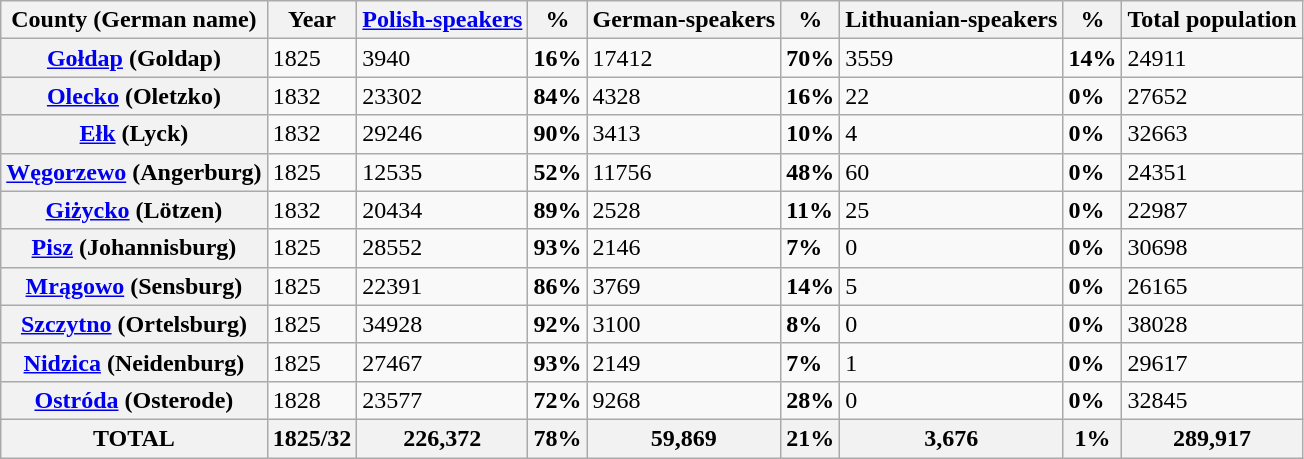<table class="wikitable sortable">
<tr>
<th>County (German name)</th>
<th>Year</th>
<th><strong><a href='#'>Polish-speakers</a></strong></th>
<th><strong>%</strong></th>
<th><strong>German-speakers</strong></th>
<th><strong>%</strong></th>
<th><strong>Lithuanian-speakers</strong></th>
<th><strong>%</strong></th>
<th>Total population</th>
</tr>
<tr>
<th><a href='#'>Gołdap</a> <strong>(Goldap)</strong></th>
<td>1825</td>
<td>3940</td>
<td><strong>16%</strong></td>
<td>17412</td>
<td><strong>70%</strong></td>
<td>3559</td>
<td><strong>14%</strong></td>
<td>24911</td>
</tr>
<tr>
<th><a href='#'>Olecko</a> (Oletzko)</th>
<td>1832</td>
<td>23302</td>
<td><strong>84%</strong></td>
<td>4328</td>
<td><strong>16%</strong></td>
<td>22</td>
<td><strong>0%</strong></td>
<td>27652</td>
</tr>
<tr>
<th><a href='#'>Ełk</a> (Lyck)</th>
<td>1832</td>
<td>29246</td>
<td><strong>90%</strong></td>
<td>3413</td>
<td><strong>10%</strong></td>
<td>4</td>
<td><strong>0%</strong></td>
<td>32663</td>
</tr>
<tr>
<th><a href='#'>Węgorzewo</a> (Angerburg)</th>
<td>1825</td>
<td>12535</td>
<td><strong>52%</strong></td>
<td>11756</td>
<td><strong>48%</strong></td>
<td>60</td>
<td><strong>0%</strong></td>
<td>24351</td>
</tr>
<tr>
<th><a href='#'>Giżycko</a> (<strong>Lötzen)</strong></th>
<td>1832</td>
<td>20434</td>
<td><strong>89%</strong></td>
<td>2528</td>
<td><strong>11%</strong></td>
<td>25</td>
<td><strong>0%</strong></td>
<td>22987</td>
</tr>
<tr>
<th><a href='#'>Pisz</a> (Johannisburg)</th>
<td>1825</td>
<td>28552</td>
<td><strong>93%</strong></td>
<td>2146</td>
<td><strong>7%</strong></td>
<td>0</td>
<td><strong>0%</strong></td>
<td>30698</td>
</tr>
<tr>
<th><a href='#'>Mrągowo</a> (Sensburg)</th>
<td>1825</td>
<td>22391</td>
<td><strong>86%</strong></td>
<td>3769</td>
<td><strong>14%</strong></td>
<td>5</td>
<td><strong>0%</strong></td>
<td>26165</td>
</tr>
<tr>
<th><a href='#'>Szczytno</a> (Ortelsburg)</th>
<td>1825</td>
<td>34928</td>
<td><strong>92%</strong></td>
<td>3100</td>
<td><strong>8%</strong></td>
<td>0</td>
<td><strong>0%</strong></td>
<td>38028</td>
</tr>
<tr>
<th><a href='#'>Nidzica</a> (Neidenburg)</th>
<td>1825</td>
<td>27467</td>
<td><strong>93%</strong></td>
<td>2149</td>
<td><strong>7%</strong></td>
<td>1</td>
<td><strong>0%</strong></td>
<td>29617</td>
</tr>
<tr>
<th><a href='#'>Ostróda</a> (Osterode)</th>
<td>1828</td>
<td>23577</td>
<td><strong>72%</strong></td>
<td>9268</td>
<td><strong>28%</strong></td>
<td>0</td>
<td><strong>0%</strong></td>
<td>32845</td>
</tr>
<tr>
<th>TOTAL</th>
<th>1825/32</th>
<th><strong>226,372</strong></th>
<th>78%</th>
<th><strong>59,869</strong></th>
<th>21%</th>
<th>3,676</th>
<th>1%</th>
<th>289,917</th>
</tr>
</table>
